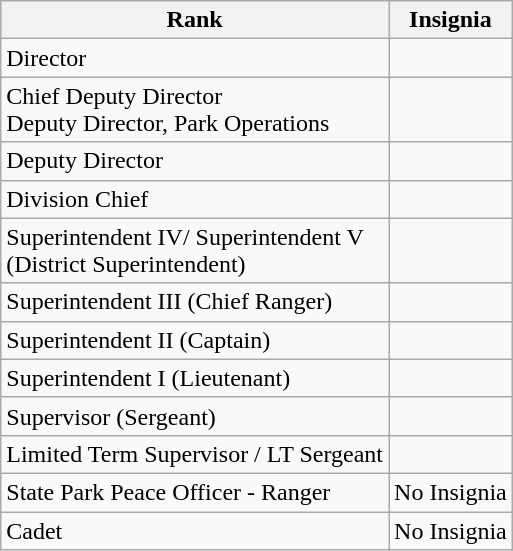<table class="wikitable">
<tr>
<th>Rank</th>
<th>Insignia</th>
</tr>
<tr>
<td>Director</td>
<td></td>
</tr>
<tr>
<td>Chief Deputy Director<br>Deputy Director, Park Operations</td>
<td></td>
</tr>
<tr>
<td>Deputy Director</td>
<td></td>
</tr>
<tr>
<td>Division Chief</td>
<td></td>
</tr>
<tr>
<td>Superintendent IV/ Superintendent V<br>(District Superintendent)</td>
<td></td>
</tr>
<tr>
<td>Superintendent III (Chief Ranger)</td>
<td></td>
</tr>
<tr>
<td>Superintendent II (Captain)</td>
<td></td>
</tr>
<tr>
<td>Superintendent I (Lieutenant)</td>
<td></td>
</tr>
<tr>
<td>Supervisor (Sergeant)</td>
<td></td>
</tr>
<tr>
<td>Limited Term Supervisor / LT Sergeant</td>
<td></td>
</tr>
<tr>
<td>State Park Peace Officer - Ranger</td>
<td>No Insignia</td>
</tr>
<tr>
<td>Cadet</td>
<td>No Insignia</td>
</tr>
</table>
